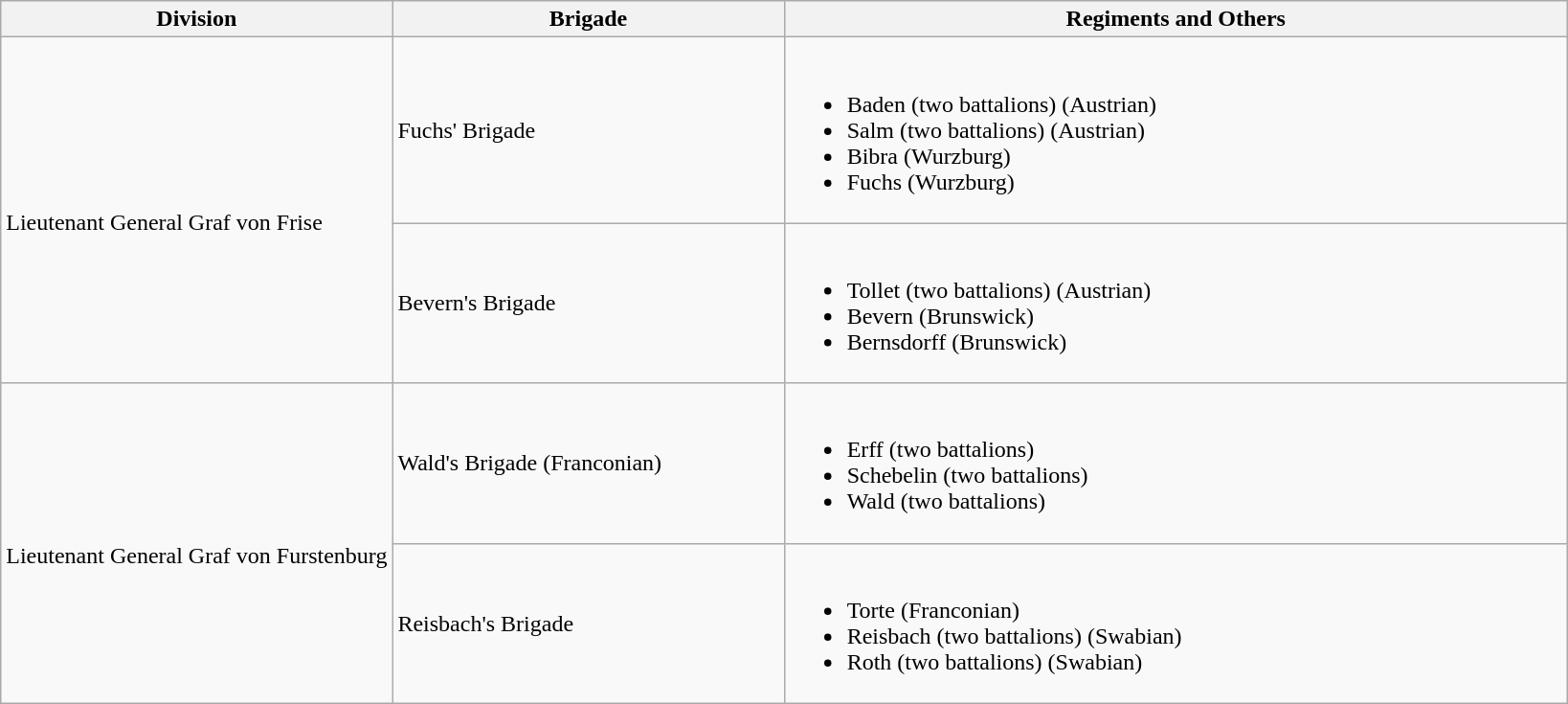<table class="wikitable">
<tr>
<th width=25%>Division</th>
<th width=25%>Brigade</th>
<th>Regiments and Others</th>
</tr>
<tr>
<td rowspan=2><br>Lieutenant General Graf von Frise</td>
<td>Fuchs' Brigade</td>
<td><br><ul><li>Baden (two battalions) (Austrian)</li><li>Salm (two battalions) (Austrian)</li><li>Bibra (Wurzburg)</li><li>Fuchs (Wurzburg)</li></ul></td>
</tr>
<tr>
<td>Bevern's Brigade</td>
<td><br><ul><li>Tollet (two battalions) (Austrian)</li><li>Bevern (Brunswick)</li><li>Bernsdorff (Brunswick)</li></ul></td>
</tr>
<tr>
<td rowspan=2><br>Lieutenant General Graf von Furstenburg</td>
<td>Wald's Brigade (Franconian)</td>
<td><br><ul><li>Erff (two battalions)</li><li>Schebelin (two battalions)</li><li>Wald (two battalions)</li></ul></td>
</tr>
<tr>
<td>Reisbach's Brigade</td>
<td><br><ul><li>Torte (Franconian)</li><li>Reisbach (two battalions) (Swabian)</li><li>Roth (two battalions) (Swabian)</li></ul></td>
</tr>
</table>
